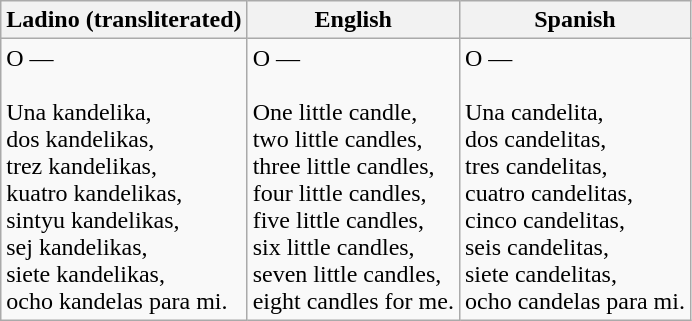<table class="wikitable">
<tr>
<th>Ladino (transliterated)</th>
<th>English</th>
<th>Spanish</th>
</tr>
<tr>
<td>O — <br><br>Una kandelika, <br>
dos kandelikas, <br>
trez kandelikas, <br>
kuatro kandelikas, <br>
sintyu kandelikas, <br>
sej kandelikas, <br>
siete kandelikas, <br>
ocho kandelas para mi. <br></td>
<td>O — <br><br>One little candle, <br>
two little candles, <br>
three little candles, <br>
four little candles, <br>
five little candles, <br>
six little candles, <br>
seven little candles, <br>
eight candles for me. <br></td>
<td>O — <br><br>Una candelita, <br>
dos candelitas, <br>
tres candelitas, <br>
cuatro candelitas, <br>
cinco candelitas, <br>
seis candelitas, <br>
siete candelitas, <br>
ocho candelas para mi. <br></td>
</tr>
</table>
